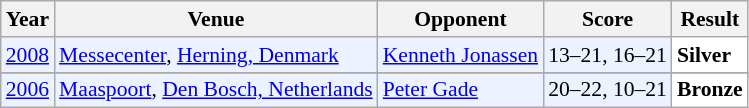<table class="sortable wikitable" style="font-size: 90%;">
<tr>
<th>Year</th>
<th>Venue</th>
<th>Opponent</th>
<th>Score</th>
<th>Result</th>
</tr>
<tr style="background: #ECF2FF">
<td align="center"><a href='#'>2008</a></td>
<td align="left"><a href='#'>Messecenter</a>, <a href='#'>Herning, Denmark</a></td>
<td align="left"> <a href='#'>Kenneth Jonassen</a></td>
<td align="left">13–21, 16–21</td>
<td style="text-align:left; background:white"> <strong>Silver</strong></td>
</tr>
<tr>
</tr>
<tr style="background: #ECF2FF">
<td align="center"><a href='#'>2006</a></td>
<td align="left"><a href='#'>Maaspoort</a>, <a href='#'>Den Bosch, Netherlands</a></td>
<td align="left"> <a href='#'>Peter Gade</a></td>
<td align="left">20–22, 10–21</td>
<td style="text-align:left; background:white"> <strong>Bronze</strong></td>
</tr>
</table>
